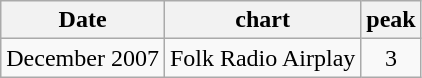<table class="wikitable" style="text-align:center">
<tr>
<th>Date</th>
<th>chart</th>
<th>peak</th>
</tr>
<tr>
<td>December 2007</td>
<td>Folk Radio Airplay </td>
<td>3</td>
</tr>
</table>
